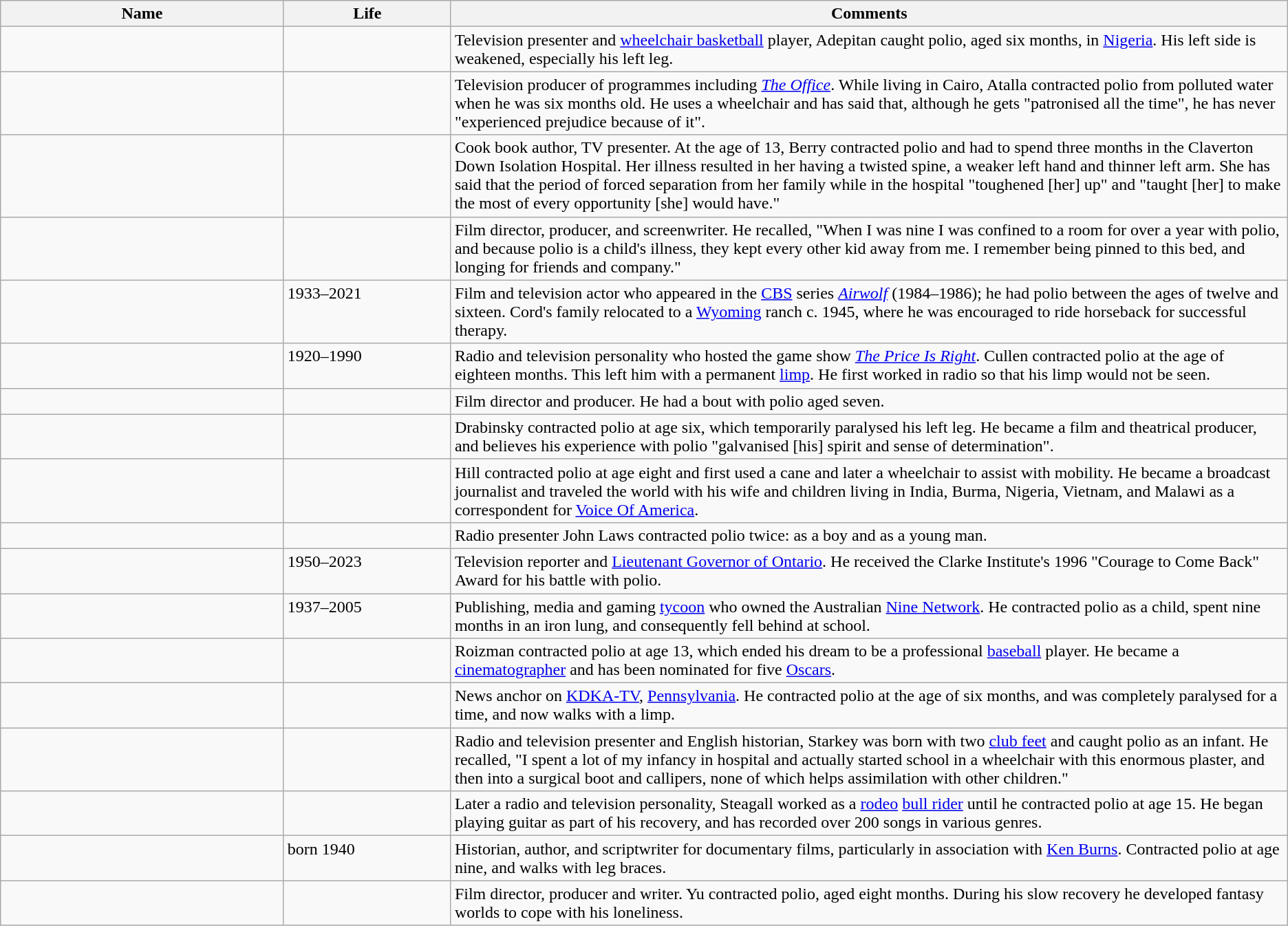<table class="sortable wikitable">
<tr>
<th width="22%">Name</th>
<th width="13%">Life</th>
<th class=unsortable width="65%">Comments</th>
</tr>
<tr valign="top">
<td></td>
<td></td>
<td>Television presenter and <a href='#'>wheelchair basketball</a> player, Adepitan caught polio, aged six months, in <a href='#'>Nigeria</a>. His left side is weakened, especially his left leg.</td>
</tr>
<tr valign="top">
<td></td>
<td></td>
<td>Television producer of programmes including <em><a href='#'>The Office</a></em>. While living in Cairo, Atalla contracted polio from polluted water when he was six months old. He uses a wheelchair and has said that, although he gets "patronised all the time", he has never "experienced prejudice because of it".</td>
</tr>
<tr valign="top">
<td></td>
<td></td>
<td>Cook book author, TV presenter.  At the age of 13, Berry contracted polio and had to spend three months in the Claverton Down Isolation Hospital. Her illness resulted in her having a twisted spine, a weaker left hand and thinner left arm. She has said that the period of forced separation from her family while in the hospital "toughened [her] up" and "taught [her] to make the most of every opportunity [she] would have."</td>
</tr>
<tr valign="top">
<td></td>
<td></td>
<td>Film director, producer, and screenwriter. He recalled, "When I was nine I was confined to a room for over a year with polio, and because polio is a child's illness, they kept every other kid away from me. I remember being pinned to this bed, and longing for friends and company."</td>
</tr>
<tr valign="top">
<td></td>
<td>1933–2021</td>
<td>Film and television actor who appeared in the <a href='#'>CBS</a> series <em><a href='#'>Airwolf</a></em> (1984–1986); he had polio between the ages of twelve and sixteen. Cord's family relocated to a <a href='#'>Wyoming</a> ranch c. 1945, where he was encouraged to ride horseback for successful therapy.</td>
</tr>
<tr valign="top">
<td></td>
<td>1920–1990</td>
<td>Radio and television personality who hosted the game show <em><a href='#'>The Price Is Right</a></em>. Cullen contracted polio at the age of eighteen months. This left him with a permanent <a href='#'>limp</a>. He first worked in radio so that his limp would not be seen.</td>
</tr>
<tr valign="top">
<td></td>
<td></td>
<td>Film director and producer. He had a bout with polio aged seven.</td>
</tr>
<tr valign="top">
<td></td>
<td></td>
<td>Drabinsky contracted polio at age six, which temporarily paralysed his left leg. He became a film and theatrical producer, and believes his experience with polio "galvanised [his] spirit and sense of determination".</td>
</tr>
<tr valign="top">
<td></td>
<td></td>
<td>Hill contracted polio at age eight and first used a cane and later a wheelchair to assist with mobility. He became a broadcast journalist and traveled the world with his wife and children living in India, Burma, Nigeria, Vietnam, and Malawi as a correspondent for <a href='#'>Voice Of America</a>.</td>
</tr>
<tr valign="top">
<td></td>
<td></td>
<td>Radio presenter John Laws contracted polio twice: as a boy and as a young man.</td>
</tr>
<tr valign="top">
<td></td>
<td>1950–2023</td>
<td>Television reporter and <a href='#'>Lieutenant Governor of Ontario</a>. He received the Clarke Institute's 1996 "Courage to Come Back" Award for his battle with polio.</td>
</tr>
<tr valign="top">
<td></td>
<td>1937–2005</td>
<td>Publishing, media and gaming <a href='#'>tycoon</a> who owned the Australian <a href='#'>Nine Network</a>. He contracted polio as a child, spent nine months in an iron lung, and consequently fell behind at school.</td>
</tr>
<tr valign="top">
<td></td>
<td></td>
<td>Roizman contracted polio at age 13, which ended his dream to be a professional <a href='#'>baseball</a> player. He became a <a href='#'>cinematographer</a> and has been nominated for five <a href='#'>Oscars</a>.</td>
</tr>
<tr valign="top">
<td></td>
<td></td>
<td>News anchor on <a href='#'>KDKA-TV</a>, <a href='#'>Pennsylvania</a>. He contracted polio at the age of six months, and was completely paralysed for a time, and now walks with a limp.</td>
</tr>
<tr valign="top">
<td></td>
<td></td>
<td>Radio and television presenter and English historian, Starkey was born with two <a href='#'>club feet</a> and caught polio as an infant. He recalled, "I spent a lot of my infancy in hospital and actually started school in a wheelchair with this enormous plaster, and then into a surgical boot and callipers, none of which helps assimilation with other children."</td>
</tr>
<tr valign="top">
<td></td>
<td></td>
<td>Later a radio and television personality, Steagall worked as a <a href='#'>rodeo</a> <a href='#'>bull rider</a> until he contracted polio at age 15. He began playing guitar as part of his recovery, and has recorded over 200 songs in various genres.</td>
</tr>
<tr valign="top">
<td></td>
<td>born 1940</td>
<td>Historian, author, and scriptwriter for documentary films, particularly in association with <a href='#'>Ken Burns</a>. Contracted polio at age nine, and walks with leg braces.</td>
</tr>
<tr valign="top">
<td></td>
<td></td>
<td>Film director, producer and writer. Yu contracted polio, aged eight months. During his slow recovery he developed fantasy worlds to cope with his loneliness.</td>
</tr>
</table>
